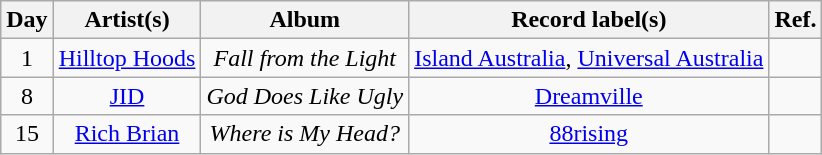<table class="wikitable" style="text-align:center;">
<tr>
<th scope="col">Day</th>
<th scope="col">Artist(s)</th>
<th scope="col">Album</th>
<th scope="col">Record label(s)</th>
<th scope="col">Ref.</th>
</tr>
<tr>
<td>1</td>
<td><a href='#'>Hilltop Hoods</a></td>
<td><em>Fall from the Light</em></td>
<td><a href='#'>Island Australia</a>, <a href='#'>Universal Australia</a></td>
<td></td>
</tr>
<tr>
<td>8</td>
<td><a href='#'>JID</a></td>
<td><em>God Does Like Ugly</em></td>
<td><a href='#'>Dreamville</a></td>
<td></td>
</tr>
<tr>
<td>15</td>
<td><a href='#'>Rich Brian</a></td>
<td><em>Where is My Head?</em></td>
<td><a href='#'>88rising</a></td>
<td></td>
</tr>
</table>
